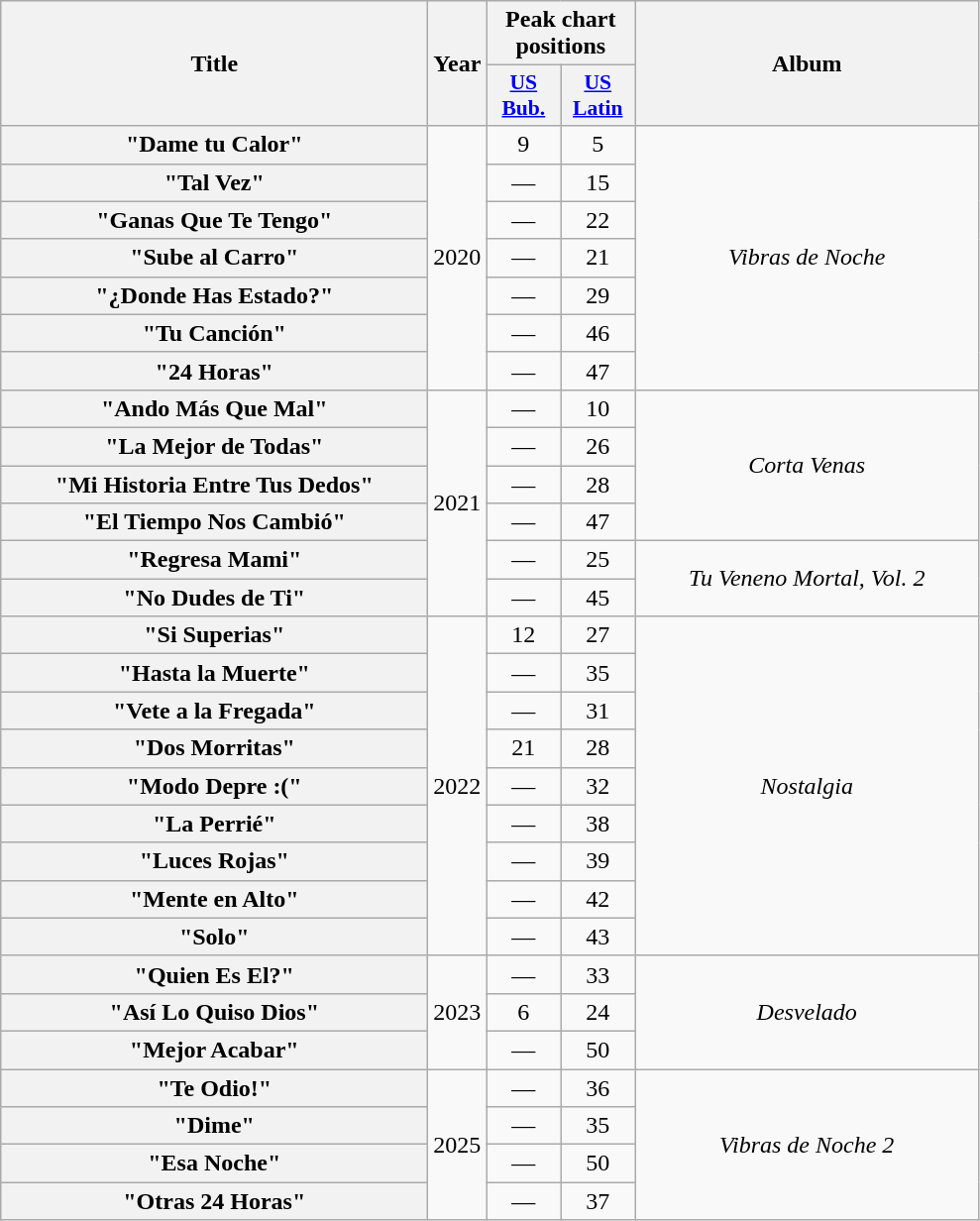<table class="wikitable plainrowheaders" style="text-align:center;" border="1">
<tr>
<th scope="col" rowspan="2" style="width:17.5em;">Title</th>
<th scope="col" rowspan="2" style="width:1em;">Year</th>
<th scope="col" colspan="2">Peak chart positions</th>
<th scope="col" rowspan="2" style="width:14em;">Album</th>
</tr>
<tr>
<th scope="col" style="width:3em;font-size:90%;"><a href='#'>US<br>Bub.</a><br></th>
<th scope="col" style="width:3em;font-size:90%;"><a href='#'>US<br>Latin</a><br></th>
</tr>
<tr>
<th scope="row">"Dame tu Calor"</th>
<td rowspan="7">2020</td>
<td>9</td>
<td>5</td>
<td rowspan="7"><em>Vibras de Noche</em></td>
</tr>
<tr>
<th scope="row">"Tal Vez"</th>
<td>—</td>
<td>15</td>
</tr>
<tr>
<th scope="row">"Ganas Que Te Tengo"</th>
<td>—</td>
<td>22</td>
</tr>
<tr>
<th scope="row">"Sube al Carro"</th>
<td>—</td>
<td>21</td>
</tr>
<tr>
<th scope="row">"¿Donde Has Estado?"</th>
<td>—</td>
<td>29</td>
</tr>
<tr>
<th scope="row">"Tu Canción"</th>
<td>—</td>
<td>46</td>
</tr>
<tr>
<th scope="row">"24 Horas"</th>
<td>—</td>
<td>47</td>
</tr>
<tr>
<th scope="row">"Ando Más Que Mal"</th>
<td rowspan="6">2021</td>
<td>—</td>
<td>10</td>
<td rowspan="4"><em>Corta Venas</em></td>
</tr>
<tr>
<th scope="row">"La Mejor de Todas"</th>
<td>—</td>
<td>26</td>
</tr>
<tr>
<th scope="row">"Mi Historia Entre Tus Dedos"</th>
<td>—</td>
<td>28</td>
</tr>
<tr>
<th scope="row">"El Tiempo Nos Cambió"</th>
<td>—</td>
<td>47</td>
</tr>
<tr>
<th scope="row">"Regresa Mami"</th>
<td>—</td>
<td>25</td>
<td rowspan="2"><em>Tu Veneno Mortal, Vol. 2</em></td>
</tr>
<tr>
<th scope="row">"No Dudes de Ti"</th>
<td>—</td>
<td>45</td>
</tr>
<tr>
<th scope="row">"Si Superias"<br></th>
<td rowspan="9">2022</td>
<td>12</td>
<td>27</td>
<td rowspan="9"><em>Nostalgia</em></td>
</tr>
<tr>
<th scope="row">"Hasta la Muerte"<br></th>
<td>—</td>
<td>35</td>
</tr>
<tr>
<th scope="row">"Vete a la Fregada"</th>
<td>—</td>
<td>31</td>
</tr>
<tr>
<th scope="row">"Dos Morritas"<br></th>
<td>21</td>
<td>28</td>
</tr>
<tr>
<th scope="row">"Modo Depre :("</th>
<td>—</td>
<td>32</td>
</tr>
<tr>
<th scope="row">"La Perrié"<br></th>
<td>—</td>
<td>38</td>
</tr>
<tr>
<th scope="row">"Luces Rojas"</th>
<td>—</td>
<td>39</td>
</tr>
<tr>
<th scope="row">"Mente en Alto"</th>
<td>—</td>
<td>42</td>
</tr>
<tr>
<th scope="row">"Solo"<br></th>
<td>—</td>
<td>43</td>
</tr>
<tr>
<th scope="row">"Quien Es El?"</th>
<td rowspan="3">2023</td>
<td>—</td>
<td>33</td>
<td rowspan="3"><em>Desvelado</em></td>
</tr>
<tr>
<th scope="row">"Así Lo Quiso Dios"<br></th>
<td>6</td>
<td>24</td>
</tr>
<tr>
<th scope="row">"Mejor Acabar"<br></th>
<td>—</td>
<td>50</td>
</tr>
<tr>
<th scope="row">"Te Odio!"</th>
<td rowspan="4">2025</td>
<td>—</td>
<td>36</td>
<td rowspan="4"><em>Vibras de Noche 2</em></td>
</tr>
<tr>
<th scope="row">"Dime"</th>
<td>—</td>
<td>35</td>
</tr>
<tr>
<th scope="row">"Esa Noche"<br></th>
<td>—</td>
<td>50</td>
</tr>
<tr>
<th scope="row">"Otras 24 Horas"</th>
<td>—</td>
<td>37</td>
</tr>
</table>
